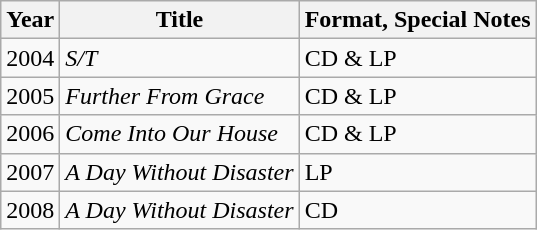<table class="wikitable">
<tr>
<th>Year</th>
<th>Title</th>
<th>Format, Special Notes</th>
</tr>
<tr>
<td>2004</td>
<td><em>S/T</em></td>
<td>CD & LP</td>
</tr>
<tr>
<td>2005</td>
<td><em>Further From Grace</em></td>
<td>CD & LP</td>
</tr>
<tr>
<td>2006</td>
<td><em>Come Into Our House</em></td>
<td>CD & LP</td>
</tr>
<tr>
<td>2007</td>
<td><em>A Day Without Disaster</em></td>
<td>LP</td>
</tr>
<tr>
<td>2008</td>
<td><em>A Day Without Disaster</em></td>
<td>CD</td>
</tr>
</table>
